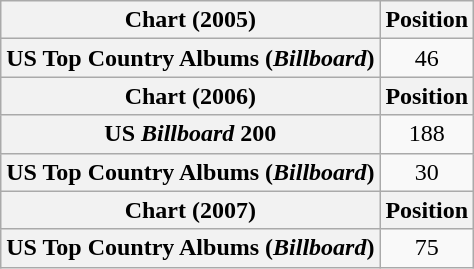<table class="wikitable plainrowheaders" style="text-align:center">
<tr>
<th scope="col">Chart (2005)</th>
<th scope="col">Position</th>
</tr>
<tr>
<th scope="row">US Top Country Albums (<em>Billboard</em>)</th>
<td>46</td>
</tr>
<tr>
<th scope="col">Chart (2006)</th>
<th scope="col">Position</th>
</tr>
<tr>
<th scope="row">US <em>Billboard</em> 200</th>
<td>188</td>
</tr>
<tr>
<th scope="row">US Top Country Albums (<em>Billboard</em>)</th>
<td>30</td>
</tr>
<tr>
<th scope="col">Chart (2007)</th>
<th scope="col">Position</th>
</tr>
<tr>
<th scope="row">US Top Country Albums (<em>Billboard</em>)</th>
<td>75</td>
</tr>
</table>
